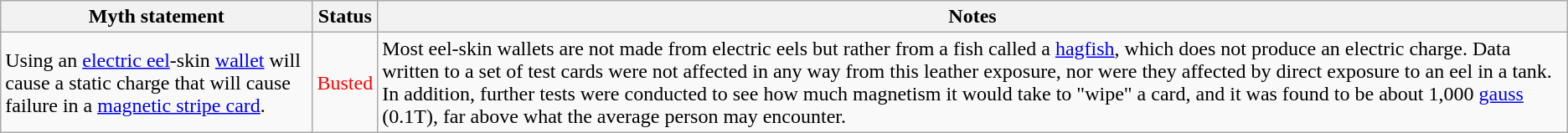<table class="wikitable plainrowheaders">
<tr>
<th>Myth statement</th>
<th>Status</th>
<th>Notes</th>
</tr>
<tr>
<td>Using an <a href='#'>electric eel</a>-skin <a href='#'>wallet</a> will cause a static charge that will cause failure in a <a href='#'>magnetic stripe card</a>.</td>
<td style="color:red">Busted</td>
<td>Most eel-skin wallets are not made from electric eels but rather from a fish called a <a href='#'>hagfish</a>, which does not produce an electric charge. Data written to a set of test cards were not affected in any way from this leather exposure, nor were they affected by direct exposure to an eel in a tank. In addition, further tests were conducted to see how much magnetism it would take to "wipe" a card, and it was found to be about 1,000 <a href='#'>gauss</a> (0.1T), far above what the average person may encounter.</td>
</tr>
</table>
